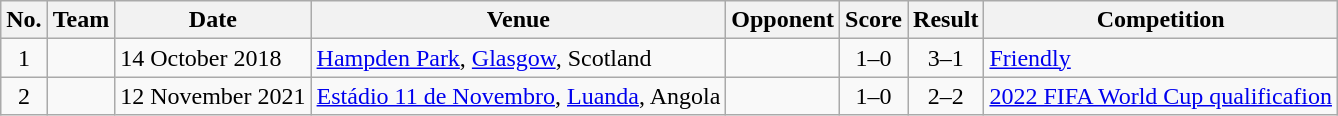<table class="wikitable sortable">
<tr>
<th scope="col">No.</th>
<th scope="col">Team</th>
<th scope="col">Date</th>
<th scope="col">Venue</th>
<th scope="col">Opponent</th>
<th scope="col">Score</th>
<th scope="col">Result</th>
<th scope="col">Competition</th>
</tr>
<tr>
<td align="center">1</td>
<td></td>
<td>14 October 2018</td>
<td><a href='#'>Hampden Park</a>, <a href='#'>Glasgow</a>, Scotland</td>
<td></td>
<td align="center">1–0</td>
<td align="center">3–1</td>
<td><a href='#'>Friendly</a></td>
</tr>
<tr>
<td align="center">2</td>
<td></td>
<td>12 November 2021</td>
<td><a href='#'>Estádio 11 de Novembro</a>, <a href='#'>Luanda</a>, Angola</td>
<td></td>
<td align="center">1–0</td>
<td align="center">2–2</td>
<td><a href='#'>2022 FIFA World Cup qualificafion</a></td>
</tr>
</table>
